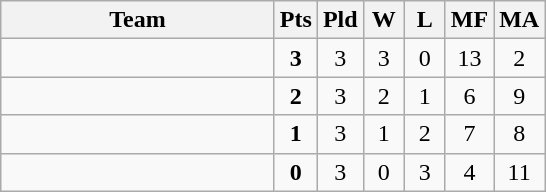<table class=wikitable style="text-align:center">
<tr>
<th width=175>Team</th>
<th width=20>Pts</th>
<th width=20>Pld</th>
<th width=20>W</th>
<th width=20>L</th>
<th width=20>MF</th>
<th width=20>MA</th>
</tr>
<tr>
<td style="text-align:left"></td>
<td><strong>3</strong></td>
<td>3</td>
<td>3</td>
<td>0</td>
<td>13</td>
<td>2</td>
</tr>
<tr>
<td style="text-align:left"></td>
<td><strong>2</strong></td>
<td>3</td>
<td>2</td>
<td>1</td>
<td>6</td>
<td>9</td>
</tr>
<tr>
<td style="text-align:left"></td>
<td><strong>1</strong></td>
<td>3</td>
<td>1</td>
<td>2</td>
<td>7</td>
<td>8</td>
</tr>
<tr>
<td style="text-align:left"></td>
<td><strong>0</strong></td>
<td>3</td>
<td>0</td>
<td>3</td>
<td>4</td>
<td>11</td>
</tr>
</table>
